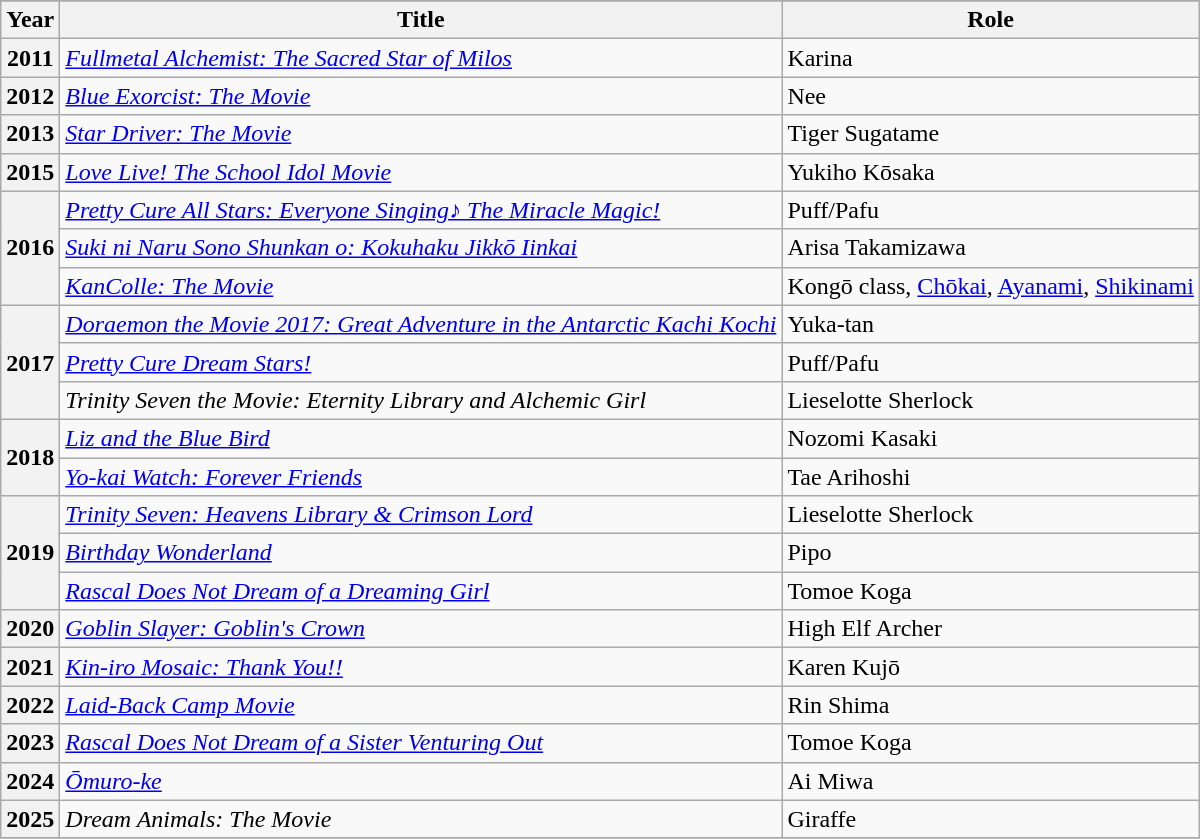<table class="wikitable plainrowheaders">
<tr>
</tr>
<tr>
<th scope="col">Year</th>
<th scope="col">Title</th>
<th scope="col">Role</th>
</tr>
<tr>
<th scope="row">2011</th>
<td><em><a href='#'>Fullmetal Alchemist: The Sacred Star of Milos</a></em></td>
<td>Karina</td>
</tr>
<tr>
<th scope="row">2012</th>
<td><em><a href='#'>Blue Exorcist: The Movie</a></em></td>
<td>Nee</td>
</tr>
<tr>
<th scope="row">2013</th>
<td><em><a href='#'>Star Driver: The Movie</a></em></td>
<td>Tiger Sugatame</td>
</tr>
<tr>
<th scope="row">2015</th>
<td><em><a href='#'>Love Live! The School Idol Movie</a></em></td>
<td>Yukiho Kōsaka</td>
</tr>
<tr>
<th scope="row" rowspan="3">2016</th>
<td><em><a href='#'>Pretty Cure All Stars: Everyone Singing♪ The Miracle Magic!</a></em></td>
<td>Puff/Pafu</td>
</tr>
<tr>
<td><em><a href='#'>Suki ni Naru Sono Shunkan o: Kokuhaku Jikkō Iinkai</a></em></td>
<td>Arisa Takamizawa</td>
</tr>
<tr>
<td><em><a href='#'>KanColle: The Movie</a></em></td>
<td>Kongō class, <a href='#'>Chōkai</a>, <a href='#'>Ayanami</a>, <a href='#'>Shikinami</a></td>
</tr>
<tr>
<th scope="row" rowspan="3">2017</th>
<td><em><a href='#'>Doraemon the Movie 2017: Great Adventure in the Antarctic Kachi Kochi</a></em></td>
<td>Yuka-tan</td>
</tr>
<tr>
<td><em><a href='#'>Pretty Cure Dream Stars!</a></em></td>
<td>Puff/Pafu</td>
</tr>
<tr>
<td><em>Trinity Seven the Movie: Eternity Library and Alchemic Girl</em></td>
<td>Lieselotte Sherlock</td>
</tr>
<tr>
<th scope="row" rowspan="2">2018</th>
<td><em><a href='#'>Liz and the Blue Bird</a></em></td>
<td>Nozomi Kasaki</td>
</tr>
<tr>
<td><em><a href='#'>Yo-kai Watch: Forever Friends</a></em></td>
<td>Tae Arihoshi</td>
</tr>
<tr>
<th scope="row" rowspan="3">2019</th>
<td><em><a href='#'>Trinity Seven: Heavens Library & Crimson Lord</a></em></td>
<td>Lieselotte Sherlock</td>
</tr>
<tr>
<td><em><a href='#'>Birthday Wonderland</a></em></td>
<td>Pipo</td>
</tr>
<tr>
<td><em><a href='#'>Rascal Does Not Dream of a Dreaming Girl</a></em></td>
<td>Tomoe Koga</td>
</tr>
<tr>
<th scope="row" rowspan="1">2020</th>
<td><em><a href='#'>Goblin Slayer: Goblin's Crown</a></em></td>
<td>High Elf Archer</td>
</tr>
<tr>
<th scope="row" rowspan="1">2021</th>
<td><em><a href='#'>Kin-iro Mosaic: Thank You!!</a></em></td>
<td>Karen Kujō</td>
</tr>
<tr>
<th scope="row">2022</th>
<td><em><a href='#'>Laid-Back Camp Movie</a></em></td>
<td>Rin Shima</td>
</tr>
<tr>
<th scope="row">2023</th>
<td><em><a href='#'>Rascal Does Not Dream of a Sister Venturing Out</a></em></td>
<td>Tomoe Koga</td>
</tr>
<tr>
<th scope="row">2024</th>
<td><em><a href='#'>Ōmuro-ke</a></em></td>
<td>Ai Miwa</td>
</tr>
<tr>
<th scope="row">2025</th>
<td><em>Dream Animals: The Movie </em></td>
<td>Giraffe</td>
</tr>
<tr>
</tr>
</table>
